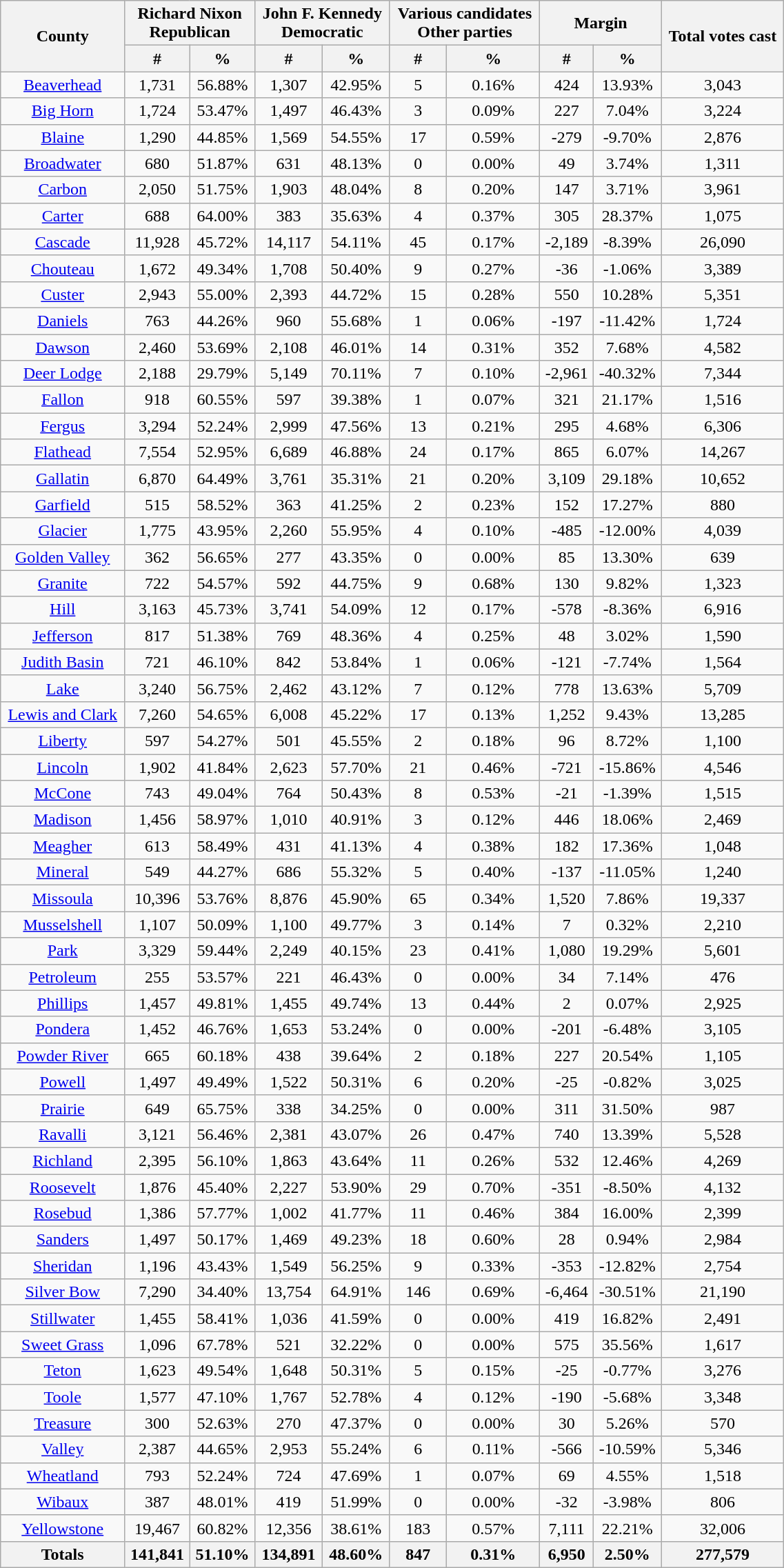<table width="60%"  class="wikitable sortable" style="text-align:center">
<tr>
<th style="text-align:center;" rowspan="2">County</th>
<th style="text-align:center;" colspan="2">Richard Nixon<br>Republican</th>
<th style="text-align:center;" colspan="2">John F. Kennedy<br>Democratic</th>
<th style="text-align:center;" colspan="2">Various candidates<br>Other parties</th>
<th style="text-align:center;" colspan="2">Margin</th>
<th style="text-align:center;" rowspan="2">Total votes cast</th>
</tr>
<tr>
<th style="text-align:center;" data-sort-type="number">#</th>
<th style="text-align:center;" data-sort-type="number">%</th>
<th style="text-align:center;" data-sort-type="number">#</th>
<th style="text-align:center;" data-sort-type="number">%</th>
<th style="text-align:center;" data-sort-type="number">#</th>
<th style="text-align:center;" data-sort-type="number">%</th>
<th style="text-align:center;" data-sort-type="number">#</th>
<th style="text-align:center;" data-sort-type="number">%</th>
</tr>
<tr style="text-align:center;">
<td><a href='#'>Beaverhead</a></td>
<td>1,731</td>
<td>56.88%</td>
<td>1,307</td>
<td>42.95%</td>
<td>5</td>
<td>0.16%</td>
<td>424</td>
<td>13.93%</td>
<td>3,043</td>
</tr>
<tr style="text-align:center;">
<td><a href='#'>Big Horn</a></td>
<td>1,724</td>
<td>53.47%</td>
<td>1,497</td>
<td>46.43%</td>
<td>3</td>
<td>0.09%</td>
<td>227</td>
<td>7.04%</td>
<td>3,224</td>
</tr>
<tr style="text-align:center;">
<td><a href='#'>Blaine</a></td>
<td>1,290</td>
<td>44.85%</td>
<td>1,569</td>
<td>54.55%</td>
<td>17</td>
<td>0.59%</td>
<td>-279</td>
<td>-9.70%</td>
<td>2,876</td>
</tr>
<tr style="text-align:center;">
<td><a href='#'>Broadwater</a></td>
<td>680</td>
<td>51.87%</td>
<td>631</td>
<td>48.13%</td>
<td>0</td>
<td>0.00%</td>
<td>49</td>
<td>3.74%</td>
<td>1,311</td>
</tr>
<tr style="text-align:center;">
<td><a href='#'>Carbon</a></td>
<td>2,050</td>
<td>51.75%</td>
<td>1,903</td>
<td>48.04%</td>
<td>8</td>
<td>0.20%</td>
<td>147</td>
<td>3.71%</td>
<td>3,961</td>
</tr>
<tr style="text-align:center;">
<td><a href='#'>Carter</a></td>
<td>688</td>
<td>64.00%</td>
<td>383</td>
<td>35.63%</td>
<td>4</td>
<td>0.37%</td>
<td>305</td>
<td>28.37%</td>
<td>1,075</td>
</tr>
<tr style="text-align:center;">
<td><a href='#'>Cascade</a></td>
<td>11,928</td>
<td>45.72%</td>
<td>14,117</td>
<td>54.11%</td>
<td>45</td>
<td>0.17%</td>
<td>-2,189</td>
<td>-8.39%</td>
<td>26,090</td>
</tr>
<tr style="text-align:center;">
<td><a href='#'>Chouteau</a></td>
<td>1,672</td>
<td>49.34%</td>
<td>1,708</td>
<td>50.40%</td>
<td>9</td>
<td>0.27%</td>
<td>-36</td>
<td>-1.06%</td>
<td>3,389</td>
</tr>
<tr style="text-align:center;">
<td><a href='#'>Custer</a></td>
<td>2,943</td>
<td>55.00%</td>
<td>2,393</td>
<td>44.72%</td>
<td>15</td>
<td>0.28%</td>
<td>550</td>
<td>10.28%</td>
<td>5,351</td>
</tr>
<tr style="text-align:center;">
<td><a href='#'>Daniels</a></td>
<td>763</td>
<td>44.26%</td>
<td>960</td>
<td>55.68%</td>
<td>1</td>
<td>0.06%</td>
<td>-197</td>
<td>-11.42%</td>
<td>1,724</td>
</tr>
<tr style="text-align:center;">
<td><a href='#'>Dawson</a></td>
<td>2,460</td>
<td>53.69%</td>
<td>2,108</td>
<td>46.01%</td>
<td>14</td>
<td>0.31%</td>
<td>352</td>
<td>7.68%</td>
<td>4,582</td>
</tr>
<tr style="text-align:center;">
<td><a href='#'>Deer Lodge</a></td>
<td>2,188</td>
<td>29.79%</td>
<td>5,149</td>
<td>70.11%</td>
<td>7</td>
<td>0.10%</td>
<td>-2,961</td>
<td>-40.32%</td>
<td>7,344</td>
</tr>
<tr style="text-align:center;">
<td><a href='#'>Fallon</a></td>
<td>918</td>
<td>60.55%</td>
<td>597</td>
<td>39.38%</td>
<td>1</td>
<td>0.07%</td>
<td>321</td>
<td>21.17%</td>
<td>1,516</td>
</tr>
<tr style="text-align:center;">
<td><a href='#'>Fergus</a></td>
<td>3,294</td>
<td>52.24%</td>
<td>2,999</td>
<td>47.56%</td>
<td>13</td>
<td>0.21%</td>
<td>295</td>
<td>4.68%</td>
<td>6,306</td>
</tr>
<tr style="text-align:center;">
<td><a href='#'>Flathead</a></td>
<td>7,554</td>
<td>52.95%</td>
<td>6,689</td>
<td>46.88%</td>
<td>24</td>
<td>0.17%</td>
<td>865</td>
<td>6.07%</td>
<td>14,267</td>
</tr>
<tr style="text-align:center;">
<td><a href='#'>Gallatin</a></td>
<td>6,870</td>
<td>64.49%</td>
<td>3,761</td>
<td>35.31%</td>
<td>21</td>
<td>0.20%</td>
<td>3,109</td>
<td>29.18%</td>
<td>10,652</td>
</tr>
<tr style="text-align:center;">
<td><a href='#'>Garfield</a></td>
<td>515</td>
<td>58.52%</td>
<td>363</td>
<td>41.25%</td>
<td>2</td>
<td>0.23%</td>
<td>152</td>
<td>17.27%</td>
<td>880</td>
</tr>
<tr style="text-align:center;">
<td><a href='#'>Glacier</a></td>
<td>1,775</td>
<td>43.95%</td>
<td>2,260</td>
<td>55.95%</td>
<td>4</td>
<td>0.10%</td>
<td>-485</td>
<td>-12.00%</td>
<td>4,039</td>
</tr>
<tr style="text-align:center;">
<td><a href='#'>Golden Valley</a></td>
<td>362</td>
<td>56.65%</td>
<td>277</td>
<td>43.35%</td>
<td>0</td>
<td>0.00%</td>
<td>85</td>
<td>13.30%</td>
<td>639</td>
</tr>
<tr style="text-align:center;">
<td><a href='#'>Granite</a></td>
<td>722</td>
<td>54.57%</td>
<td>592</td>
<td>44.75%</td>
<td>9</td>
<td>0.68%</td>
<td>130</td>
<td>9.82%</td>
<td>1,323</td>
</tr>
<tr style="text-align:center;">
<td><a href='#'>Hill</a></td>
<td>3,163</td>
<td>45.73%</td>
<td>3,741</td>
<td>54.09%</td>
<td>12</td>
<td>0.17%</td>
<td>-578</td>
<td>-8.36%</td>
<td>6,916</td>
</tr>
<tr style="text-align:center;">
<td><a href='#'>Jefferson</a></td>
<td>817</td>
<td>51.38%</td>
<td>769</td>
<td>48.36%</td>
<td>4</td>
<td>0.25%</td>
<td>48</td>
<td>3.02%</td>
<td>1,590</td>
</tr>
<tr style="text-align:center;">
<td><a href='#'>Judith Basin</a></td>
<td>721</td>
<td>46.10%</td>
<td>842</td>
<td>53.84%</td>
<td>1</td>
<td>0.06%</td>
<td>-121</td>
<td>-7.74%</td>
<td>1,564</td>
</tr>
<tr style="text-align:center;">
<td><a href='#'>Lake</a></td>
<td>3,240</td>
<td>56.75%</td>
<td>2,462</td>
<td>43.12%</td>
<td>7</td>
<td>0.12%</td>
<td>778</td>
<td>13.63%</td>
<td>5,709</td>
</tr>
<tr style="text-align:center;">
<td><a href='#'>Lewis and Clark</a></td>
<td>7,260</td>
<td>54.65%</td>
<td>6,008</td>
<td>45.22%</td>
<td>17</td>
<td>0.13%</td>
<td>1,252</td>
<td>9.43%</td>
<td>13,285</td>
</tr>
<tr style="text-align:center;">
<td><a href='#'>Liberty</a></td>
<td>597</td>
<td>54.27%</td>
<td>501</td>
<td>45.55%</td>
<td>2</td>
<td>0.18%</td>
<td>96</td>
<td>8.72%</td>
<td>1,100</td>
</tr>
<tr style="text-align:center;">
<td><a href='#'>Lincoln</a></td>
<td>1,902</td>
<td>41.84%</td>
<td>2,623</td>
<td>57.70%</td>
<td>21</td>
<td>0.46%</td>
<td>-721</td>
<td>-15.86%</td>
<td>4,546</td>
</tr>
<tr style="text-align:center;">
<td><a href='#'>McCone</a></td>
<td>743</td>
<td>49.04%</td>
<td>764</td>
<td>50.43%</td>
<td>8</td>
<td>0.53%</td>
<td>-21</td>
<td>-1.39%</td>
<td>1,515</td>
</tr>
<tr style="text-align:center;">
<td><a href='#'>Madison</a></td>
<td>1,456</td>
<td>58.97%</td>
<td>1,010</td>
<td>40.91%</td>
<td>3</td>
<td>0.12%</td>
<td>446</td>
<td>18.06%</td>
<td>2,469</td>
</tr>
<tr style="text-align:center;">
<td><a href='#'>Meagher</a></td>
<td>613</td>
<td>58.49%</td>
<td>431</td>
<td>41.13%</td>
<td>4</td>
<td>0.38%</td>
<td>182</td>
<td>17.36%</td>
<td>1,048</td>
</tr>
<tr style="text-align:center;">
<td><a href='#'>Mineral</a></td>
<td>549</td>
<td>44.27%</td>
<td>686</td>
<td>55.32%</td>
<td>5</td>
<td>0.40%</td>
<td>-137</td>
<td>-11.05%</td>
<td>1,240</td>
</tr>
<tr style="text-align:center;">
<td><a href='#'>Missoula</a></td>
<td>10,396</td>
<td>53.76%</td>
<td>8,876</td>
<td>45.90%</td>
<td>65</td>
<td>0.34%</td>
<td>1,520</td>
<td>7.86%</td>
<td>19,337</td>
</tr>
<tr style="text-align:center;">
<td><a href='#'>Musselshell</a></td>
<td>1,107</td>
<td>50.09%</td>
<td>1,100</td>
<td>49.77%</td>
<td>3</td>
<td>0.14%</td>
<td>7</td>
<td>0.32%</td>
<td>2,210</td>
</tr>
<tr style="text-align:center;">
<td><a href='#'>Park</a></td>
<td>3,329</td>
<td>59.44%</td>
<td>2,249</td>
<td>40.15%</td>
<td>23</td>
<td>0.41%</td>
<td>1,080</td>
<td>19.29%</td>
<td>5,601</td>
</tr>
<tr style="text-align:center;">
<td><a href='#'>Petroleum</a></td>
<td>255</td>
<td>53.57%</td>
<td>221</td>
<td>46.43%</td>
<td>0</td>
<td>0.00%</td>
<td>34</td>
<td>7.14%</td>
<td>476</td>
</tr>
<tr style="text-align:center;">
<td><a href='#'>Phillips</a></td>
<td>1,457</td>
<td>49.81%</td>
<td>1,455</td>
<td>49.74%</td>
<td>13</td>
<td>0.44%</td>
<td>2</td>
<td>0.07%</td>
<td>2,925</td>
</tr>
<tr style="text-align:center;">
<td><a href='#'>Pondera</a></td>
<td>1,452</td>
<td>46.76%</td>
<td>1,653</td>
<td>53.24%</td>
<td>0</td>
<td>0.00%</td>
<td>-201</td>
<td>-6.48%</td>
<td>3,105</td>
</tr>
<tr style="text-align:center;">
<td><a href='#'>Powder River</a></td>
<td>665</td>
<td>60.18%</td>
<td>438</td>
<td>39.64%</td>
<td>2</td>
<td>0.18%</td>
<td>227</td>
<td>20.54%</td>
<td>1,105</td>
</tr>
<tr style="text-align:center;">
<td><a href='#'>Powell</a></td>
<td>1,497</td>
<td>49.49%</td>
<td>1,522</td>
<td>50.31%</td>
<td>6</td>
<td>0.20%</td>
<td>-25</td>
<td>-0.82%</td>
<td>3,025</td>
</tr>
<tr style="text-align:center;">
<td><a href='#'>Prairie</a></td>
<td>649</td>
<td>65.75%</td>
<td>338</td>
<td>34.25%</td>
<td>0</td>
<td>0.00%</td>
<td>311</td>
<td>31.50%</td>
<td>987</td>
</tr>
<tr style="text-align:center;">
<td><a href='#'>Ravalli</a></td>
<td>3,121</td>
<td>56.46%</td>
<td>2,381</td>
<td>43.07%</td>
<td>26</td>
<td>0.47%</td>
<td>740</td>
<td>13.39%</td>
<td>5,528</td>
</tr>
<tr style="text-align:center;">
<td><a href='#'>Richland</a></td>
<td>2,395</td>
<td>56.10%</td>
<td>1,863</td>
<td>43.64%</td>
<td>11</td>
<td>0.26%</td>
<td>532</td>
<td>12.46%</td>
<td>4,269</td>
</tr>
<tr style="text-align:center;">
<td><a href='#'>Roosevelt</a></td>
<td>1,876</td>
<td>45.40%</td>
<td>2,227</td>
<td>53.90%</td>
<td>29</td>
<td>0.70%</td>
<td>-351</td>
<td>-8.50%</td>
<td>4,132</td>
</tr>
<tr style="text-align:center;">
<td><a href='#'>Rosebud</a></td>
<td>1,386</td>
<td>57.77%</td>
<td>1,002</td>
<td>41.77%</td>
<td>11</td>
<td>0.46%</td>
<td>384</td>
<td>16.00%</td>
<td>2,399</td>
</tr>
<tr style="text-align:center;">
<td><a href='#'>Sanders</a></td>
<td>1,497</td>
<td>50.17%</td>
<td>1,469</td>
<td>49.23%</td>
<td>18</td>
<td>0.60%</td>
<td>28</td>
<td>0.94%</td>
<td>2,984</td>
</tr>
<tr style="text-align:center;">
<td><a href='#'>Sheridan</a></td>
<td>1,196</td>
<td>43.43%</td>
<td>1,549</td>
<td>56.25%</td>
<td>9</td>
<td>0.33%</td>
<td>-353</td>
<td>-12.82%</td>
<td>2,754</td>
</tr>
<tr style="text-align:center;">
<td><a href='#'>Silver Bow</a></td>
<td>7,290</td>
<td>34.40%</td>
<td>13,754</td>
<td>64.91%</td>
<td>146</td>
<td>0.69%</td>
<td>-6,464</td>
<td>-30.51%</td>
<td>21,190</td>
</tr>
<tr style="text-align:center;">
<td><a href='#'>Stillwater</a></td>
<td>1,455</td>
<td>58.41%</td>
<td>1,036</td>
<td>41.59%</td>
<td>0</td>
<td>0.00%</td>
<td>419</td>
<td>16.82%</td>
<td>2,491</td>
</tr>
<tr style="text-align:center;">
<td><a href='#'>Sweet Grass</a></td>
<td>1,096</td>
<td>67.78%</td>
<td>521</td>
<td>32.22%</td>
<td>0</td>
<td>0.00%</td>
<td>575</td>
<td>35.56%</td>
<td>1,617</td>
</tr>
<tr style="text-align:center;">
<td><a href='#'>Teton</a></td>
<td>1,623</td>
<td>49.54%</td>
<td>1,648</td>
<td>50.31%</td>
<td>5</td>
<td>0.15%</td>
<td>-25</td>
<td>-0.77%</td>
<td>3,276</td>
</tr>
<tr style="text-align:center;">
<td><a href='#'>Toole</a></td>
<td>1,577</td>
<td>47.10%</td>
<td>1,767</td>
<td>52.78%</td>
<td>4</td>
<td>0.12%</td>
<td>-190</td>
<td>-5.68%</td>
<td>3,348</td>
</tr>
<tr style="text-align:center;">
<td><a href='#'>Treasure</a></td>
<td>300</td>
<td>52.63%</td>
<td>270</td>
<td>47.37%</td>
<td>0</td>
<td>0.00%</td>
<td>30</td>
<td>5.26%</td>
<td>570</td>
</tr>
<tr style="text-align:center;">
<td><a href='#'>Valley</a></td>
<td>2,387</td>
<td>44.65%</td>
<td>2,953</td>
<td>55.24%</td>
<td>6</td>
<td>0.11%</td>
<td>-566</td>
<td>-10.59%</td>
<td>5,346</td>
</tr>
<tr style="text-align:center;">
<td><a href='#'>Wheatland</a></td>
<td>793</td>
<td>52.24%</td>
<td>724</td>
<td>47.69%</td>
<td>1</td>
<td>0.07%</td>
<td>69</td>
<td>4.55%</td>
<td>1,518</td>
</tr>
<tr style="text-align:center;">
<td><a href='#'>Wibaux</a></td>
<td>387</td>
<td>48.01%</td>
<td>419</td>
<td>51.99%</td>
<td>0</td>
<td>0.00%</td>
<td>-32</td>
<td>-3.98%</td>
<td>806</td>
</tr>
<tr style="text-align:center;">
<td><a href='#'>Yellowstone</a></td>
<td>19,467</td>
<td>60.82%</td>
<td>12,356</td>
<td>38.61%</td>
<td>183</td>
<td>0.57%</td>
<td>7,111</td>
<td>22.21%</td>
<td>32,006</td>
</tr>
<tr style="text-align:center;">
<th>Totals</th>
<th>141,841</th>
<th>51.10%</th>
<th>134,891</th>
<th>48.60%</th>
<th>847</th>
<th>0.31%</th>
<th>6,950</th>
<th>2.50%</th>
<th>277,579</th>
</tr>
</table>
